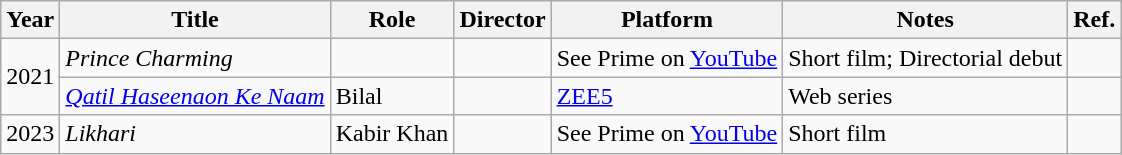<table class="wikitable sortable">
<tr style="text-align:center;">
<th>Year</th>
<th>Title</th>
<th>Role</th>
<th>Director</th>
<th>Platform</th>
<th>Notes</th>
<th>Ref.</th>
</tr>
<tr>
<td rowspan="2">2021</td>
<td><em>Prince Charming</em></td>
<td></td>
<td></td>
<td>See Prime on <a href='#'>YouTube</a></td>
<td>Short film; Directorial debut</td>
<td></td>
</tr>
<tr>
<td><em><a href='#'>Qatil Haseenaon Ke Naam</a></em></td>
<td>Bilal</td>
<td></td>
<td><a href='#'>ZEE5</a></td>
<td>Web series</td>
<td></td>
</tr>
<tr>
<td>2023</td>
<td><em>Likhari</em></td>
<td>Kabir Khan</td>
<td></td>
<td>See Prime on <a href='#'>YouTube</a></td>
<td>Short film</td>
<td></td>
</tr>
</table>
